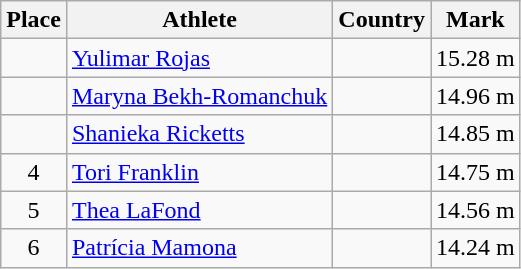<table class="wikitable">
<tr>
<th>Place</th>
<th>Athlete</th>
<th>Country</th>
<th>Mark</th>
</tr>
<tr>
<td align=center></td>
<td><a href='#'>Yulimar Rojas</a></td>
<td></td>
<td>15.28 m </td>
</tr>
<tr>
<td align=center></td>
<td><a href='#'>Maryna Bekh-Romanchuk</a></td>
<td></td>
<td>14.96 m </td>
</tr>
<tr>
<td align=center></td>
<td><a href='#'>Shanieka Ricketts</a></td>
<td></td>
<td>14.85 m </td>
</tr>
<tr>
<td align=center>4</td>
<td><a href='#'>Tori Franklin</a></td>
<td></td>
<td>14.75 m </td>
</tr>
<tr>
<td align=center>5</td>
<td><a href='#'>Thea LaFond</a></td>
<td></td>
<td>14.56 m </td>
</tr>
<tr>
<td align=center>6</td>
<td><a href='#'>Patrícia Mamona</a></td>
<td></td>
<td>14.24 m </td>
</tr>
</table>
